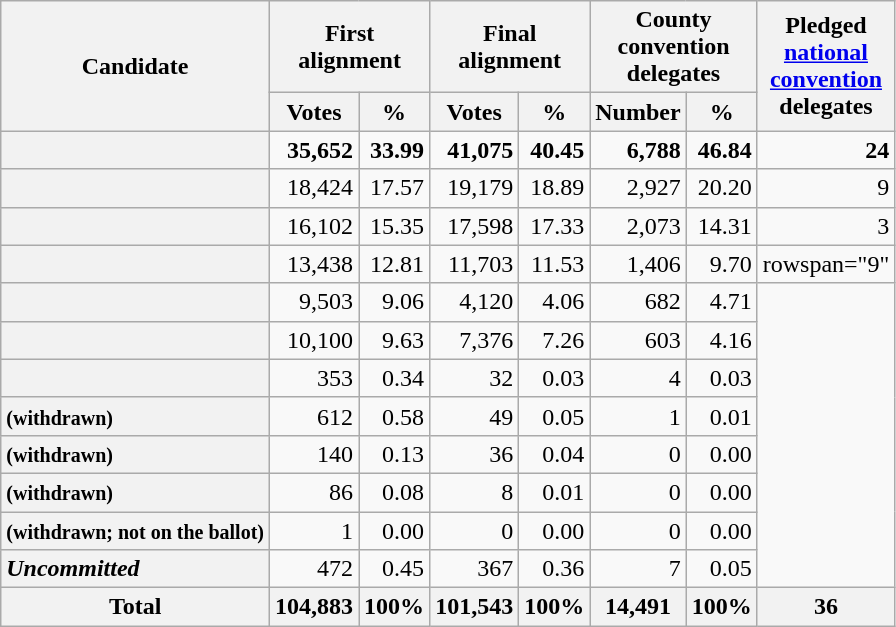<table class="wikitable sortable plainrowheaders" style="text-align:right;">
<tr>
<th rowspan=2>Candidate</th>
<th colspan=2 style="text-align:center;">First<br>alignment</th>
<th colspan=2 style="text-align:center;">Final<br>alignment</th>
<th colspan=2 style="text-align:center;">County<br>convention<br>delegates</th>
<th rowspan=2 style="text-align:center;">Pledged<br><a href='#'>national<br>convention</a><br>delegates</th>
</tr>
<tr>
<th>Votes</th>
<th>%</th>
<th>Votes</th>
<th>%</th>
<th>Number</th>
<th>%</th>
</tr>
<tr>
<th scope="row" style="text-align:left;"><strong></strong></th>
<td><strong>35,652</strong></td>
<td><strong>33.99</strong></td>
<td><strong>41,075</strong></td>
<td><strong>40.45</strong></td>
<td><strong>6,788</strong></td>
<td><strong>46.84</strong></td>
<td><strong>24</strong></td>
</tr>
<tr>
<th scope="row" style="text-align:left;"></th>
<td>18,424</td>
<td>17.57</td>
<td>19,179</td>
<td>18.89</td>
<td>2,927</td>
<td>20.20</td>
<td>9</td>
</tr>
<tr>
<th scope="row" style="text-align:left;"></th>
<td>16,102</td>
<td>15.35</td>
<td>17,598</td>
<td>17.33</td>
<td>2,073</td>
<td>14.31</td>
<td>3</td>
</tr>
<tr>
<th scope="row" style="text-align:left;"></th>
<td>13,438</td>
<td>12.81</td>
<td>11,703</td>
<td>11.53</td>
<td>1,406</td>
<td>9.70</td>
<td>rowspan="9" </td>
</tr>
<tr>
<th scope="row" style="text-align:left;"></th>
<td>9,503</td>
<td>9.06</td>
<td>4,120</td>
<td>4.06</td>
<td>682</td>
<td>4.71</td>
</tr>
<tr>
<th scope="row" style="text-align:left;"></th>
<td>10,100</td>
<td>9.63</td>
<td>7,376</td>
<td>7.26</td>
<td>603</td>
<td>4.16</td>
</tr>
<tr>
<th scope="row" style="text-align:left;"></th>
<td>353</td>
<td>0.34</td>
<td>32</td>
<td>0.03</td>
<td>4</td>
<td>0.03</td>
</tr>
<tr>
<th scope="row" style="text-align:left;"> <small>(withdrawn)</small></th>
<td>612</td>
<td>0.58</td>
<td>49</td>
<td>0.05</td>
<td>1</td>
<td>0.01</td>
</tr>
<tr>
<th scope="row" style="text-align:left;"> <small>(withdrawn)</small></th>
<td>140</td>
<td>0.13</td>
<td>36</td>
<td>0.04</td>
<td>0</td>
<td>0.00</td>
</tr>
<tr>
<th scope="row" style="text-align:left;"> <small>(withdrawn)</small></th>
<td>86</td>
<td>0.08</td>
<td>8</td>
<td>0.01</td>
<td>0</td>
<td>0.00</td>
</tr>
<tr>
<th scope="row" style="text-align:left;"> <small>(withdrawn; not on the ballot)</small></th>
<td>1</td>
<td>0.00</td>
<td>0</td>
<td>0.00</td>
<td>0</td>
<td>0.00</td>
</tr>
<tr>
<th scope="row" style="text-align:left;" data-sort-value="ZZ"><em>Uncommitted</em></th>
<td>472</td>
<td>0.45</td>
<td>367</td>
<td>0.36</td>
<td>7</td>
<td>0.05</td>
</tr>
<tr class="sortbottom">
<th>Total</th>
<th>104,883</th>
<th>100%</th>
<th>101,543</th>
<th>100%</th>
<th>14,491</th>
<th>100%</th>
<th>36</th>
</tr>
</table>
